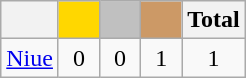<table class="wikitable">
<tr>
<th></th>
<th style="background-color:gold">      </th>
<th style="background-color:silver">      </th>
<th style="background-color:#CC9966">      </th>
<th>Total</th>
</tr>
<tr align="center">
<td> <a href='#'>Niue</a></td>
<td>0</td>
<td>0</td>
<td>1</td>
<td>1</td>
</tr>
</table>
